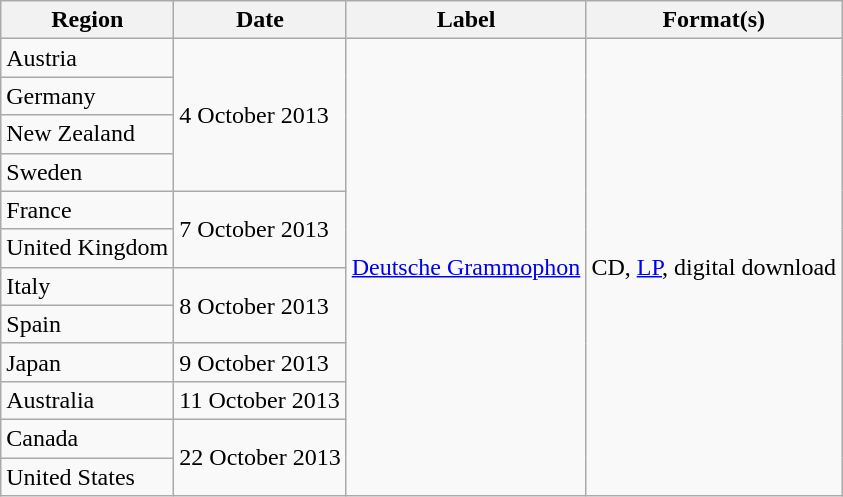<table class="wikitable plainrowheaders">
<tr>
<th scope="col">Region</th>
<th scope="col">Date</th>
<th scope="col">Label</th>
<th scope="col">Format(s)</th>
</tr>
<tr>
<td>Austria</td>
<td rowspan="4">4 October 2013</td>
<td rowspan="12"><a href='#'>Deutsche Grammophon</a></td>
<td rowspan="12">CD, <a href='#'>LP</a>, digital download</td>
</tr>
<tr>
<td>Germany</td>
</tr>
<tr>
<td>New Zealand</td>
</tr>
<tr>
<td>Sweden</td>
</tr>
<tr>
<td>France</td>
<td rowspan="2">7 October 2013</td>
</tr>
<tr>
<td>United Kingdom</td>
</tr>
<tr>
<td>Italy</td>
<td rowspan="2">8 October 2013</td>
</tr>
<tr>
<td>Spain</td>
</tr>
<tr>
<td>Japan</td>
<td>9 October 2013</td>
</tr>
<tr>
<td>Australia</td>
<td>11 October 2013</td>
</tr>
<tr>
<td>Canada</td>
<td rowspan="2">22 October 2013</td>
</tr>
<tr>
<td>United States</td>
</tr>
</table>
